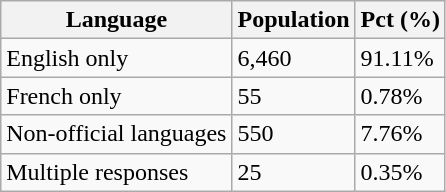<table class="wikitable">
<tr>
<th>Language</th>
<th>Population</th>
<th>Pct (%)</th>
</tr>
<tr>
<td>English only</td>
<td>6,460</td>
<td>91.11%</td>
</tr>
<tr>
<td>French only</td>
<td>55</td>
<td>0.78%</td>
</tr>
<tr>
<td>Non-official languages</td>
<td>550</td>
<td>7.76%</td>
</tr>
<tr>
<td>Multiple responses</td>
<td>25</td>
<td>0.35%</td>
</tr>
</table>
